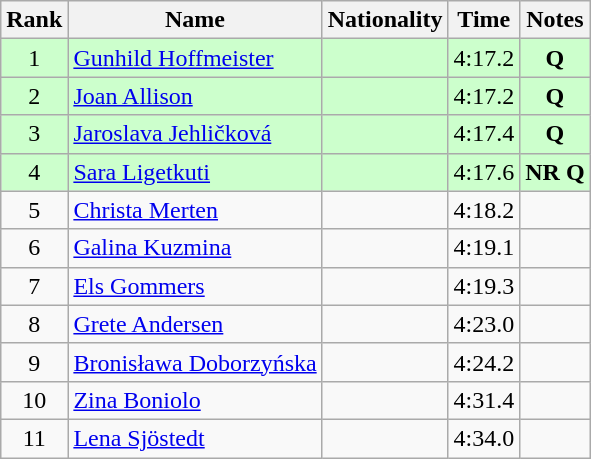<table class="wikitable sortable" style="text-align:center">
<tr>
<th>Rank</th>
<th>Name</th>
<th>Nationality</th>
<th>Time</th>
<th>Notes</th>
</tr>
<tr bgcolor=ccffcc>
<td>1</td>
<td align=left><a href='#'>Gunhild Hoffmeister</a></td>
<td align=left></td>
<td>4:17.2</td>
<td><strong>Q</strong></td>
</tr>
<tr bgcolor=ccffcc>
<td>2</td>
<td align=left><a href='#'>Joan Allison</a></td>
<td align=left></td>
<td>4:17.2</td>
<td><strong>Q</strong></td>
</tr>
<tr bgcolor=ccffcc>
<td>3</td>
<td align=left><a href='#'>Jaroslava Jehličková</a></td>
<td align=left></td>
<td>4:17.4</td>
<td><strong>Q</strong></td>
</tr>
<tr bgcolor=ccffcc>
<td>4</td>
<td align=left><a href='#'>Sara Ligetkuti</a></td>
<td align=left></td>
<td>4:17.6</td>
<td><strong>NR Q</strong></td>
</tr>
<tr>
<td>5</td>
<td align=left><a href='#'>Christa Merten</a></td>
<td align=left></td>
<td>4:18.2</td>
<td></td>
</tr>
<tr>
<td>6</td>
<td align=left><a href='#'>Galina Kuzmina</a></td>
<td align=left></td>
<td>4:19.1</td>
<td></td>
</tr>
<tr>
<td>7</td>
<td align=left><a href='#'>Els Gommers</a></td>
<td align=left></td>
<td>4:19.3</td>
<td></td>
</tr>
<tr>
<td>8</td>
<td align=left><a href='#'>Grete Andersen</a></td>
<td align=left></td>
<td>4:23.0</td>
<td></td>
</tr>
<tr>
<td>9</td>
<td align=left><a href='#'>Bronisława Doborzyńska</a></td>
<td align=left></td>
<td>4:24.2</td>
<td></td>
</tr>
<tr>
<td>10</td>
<td align=left><a href='#'>Zina Boniolo</a></td>
<td align=left></td>
<td>4:31.4</td>
<td></td>
</tr>
<tr>
<td>11</td>
<td align=left><a href='#'>Lena Sjöstedt</a></td>
<td align=left></td>
<td>4:34.0</td>
<td></td>
</tr>
</table>
